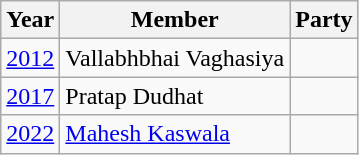<table class="wikitable sortable">
<tr>
<th>Year</th>
<th>Member</th>
<th colspan="2">Party</th>
</tr>
<tr>
<td><a href='#'>2012</a></td>
<td>Vallabhbhai Vaghasiya</td>
<td></td>
</tr>
<tr>
<td><a href='#'>2017</a></td>
<td>Pratap Dudhat</td>
<td></td>
</tr>
<tr>
<td><a href='#'>2022</a></td>
<td><a href='#'>Mahesh Kaswala</a></td>
<td></td>
</tr>
</table>
